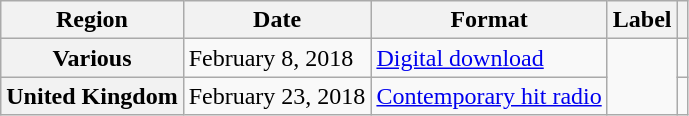<table class="wikitable plainrowheaders">
<tr>
<th scope="col">Region</th>
<th scope="col">Date</th>
<th scope="col">Format</th>
<th scope="col">Label</th>
<th scope="col"></th>
</tr>
<tr>
<th scope="row">Various</th>
<td>February 8, 2018</td>
<td><a href='#'>Digital download</a></td>
<td rowspan="2"></td>
<td></td>
</tr>
<tr>
<th scope="row">United Kingdom</th>
<td>February 23, 2018</td>
<td><a href='#'>Contemporary hit radio</a></td>
<td></td>
</tr>
</table>
